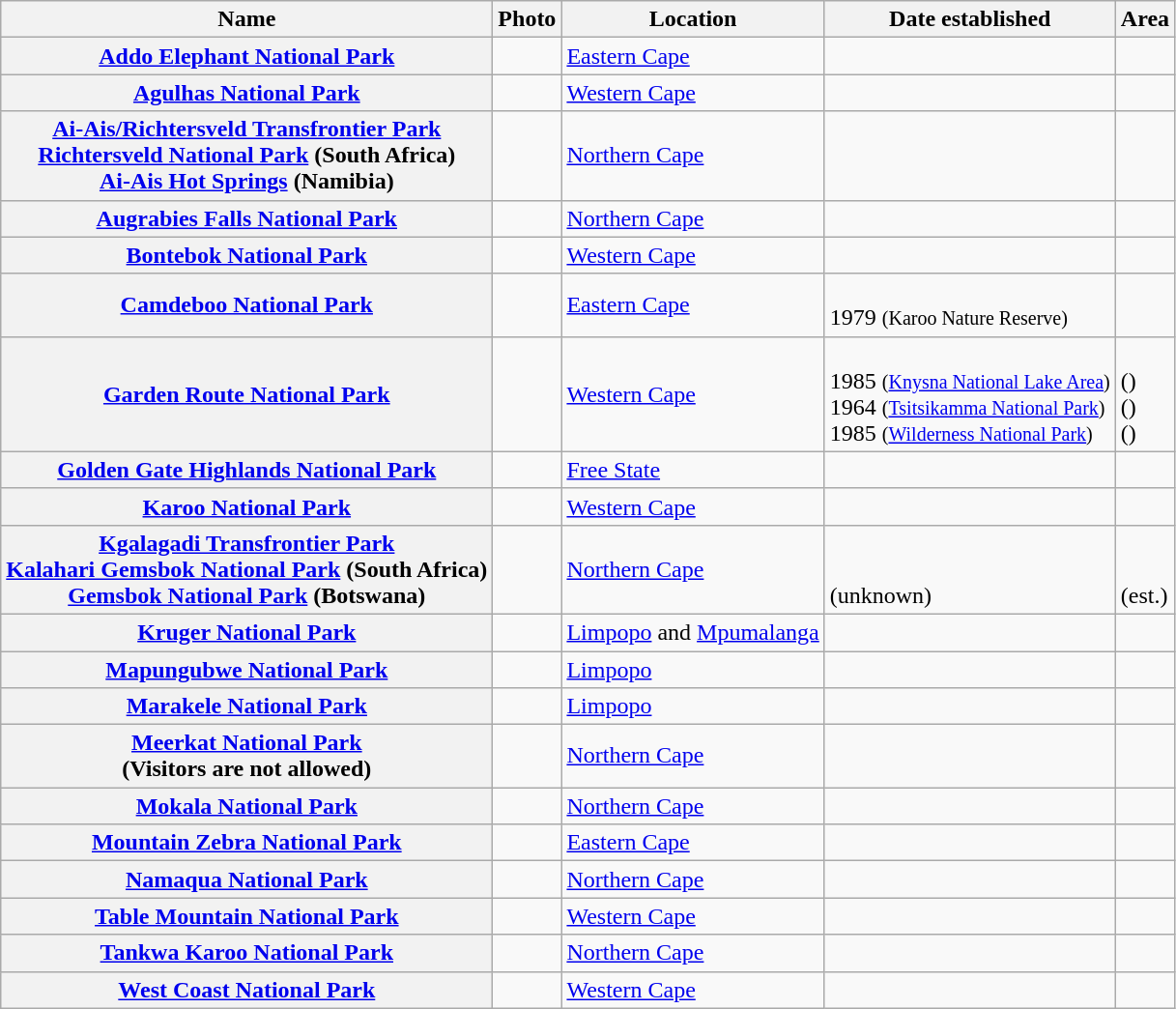<table class="wikitable sortable plainrowheaders">
<tr>
<th scope="col">Name</th>
<th scope="col" class="unsortable">Photo</th>
<th scope="col">Location</th>
<th scope="col">Date established</th>
<th scope="col" data-sort-type="number">Area</th>
</tr>
<tr>
<th scope="row"><a href='#'>Addo Elephant National Park</a></th>
<td></td>
<td><a href='#'>Eastern Cape</a><br><small></small></td>
<td></td>
<td></td>
</tr>
<tr>
<th scope="row"><a href='#'>Agulhas National Park</a></th>
<td></td>
<td><a href='#'>Western Cape</a><br><small></small></td>
<td></td>
<td></td>
</tr>
<tr>
<th scope="row"><a href='#'>Ai-Ais/Richtersveld Transfrontier Park</a><br><a href='#'>Richtersveld National Park</a> (South Africa)<br><a href='#'>Ai-Ais Hot Springs</a> (Namibia)</th>
<td></td>
<td><a href='#'>Northern Cape</a><br><small></small></td>
<td><br><br></td>
<td><br><br></td>
</tr>
<tr>
<th scope="row"><a href='#'>Augrabies Falls National Park</a></th>
<td></td>
<td><a href='#'>Northern Cape</a><br><small></small></td>
<td></td>
<td></td>
</tr>
<tr>
<th scope="row"><a href='#'>Bontebok National Park</a></th>
<td></td>
<td><a href='#'>Western Cape</a><br><small></small></td>
<td></td>
<td></td>
</tr>
<tr>
<th scope="row"><a href='#'>Camdeboo National Park</a></th>
<td></td>
<td><a href='#'>Eastern Cape</a><br><small></small></td>
<td><br>1979 <small>(Karoo Nature Reserve)</small></td>
<td></td>
</tr>
<tr>
<th scope="row"><a href='#'>Garden Route National Park</a></th>
<td></td>
<td><a href='#'>Western Cape</a><br><small></small></td>
<td><br>1985 <small>(<a href='#'>Knysna National Lake Area</a>)</small><br>1964 <small>(<a href='#'>Tsitsikamma National Park</a>)</small><br>1985 <small>(<a href='#'>Wilderness National Park</a>)</small></td>
<td><br>()<br>()<br>()</td>
</tr>
<tr>
<th scope="row"><a href='#'>Golden Gate Highlands National Park</a></th>
<td></td>
<td><a href='#'>Free State</a><br><small></small></td>
<td></td>
<td></td>
</tr>
<tr>
<th scope="row"><a href='#'>Karoo National Park</a></th>
<td></td>
<td><a href='#'>Western Cape</a><br><small></small></td>
<td></td>
<td></td>
</tr>
<tr>
<th scope="row"><a href='#'>Kgalagadi Transfrontier Park</a><br><a href='#'>Kalahari Gemsbok National Park</a> (South Africa)<br><a href='#'>Gemsbok National Park</a> (Botswana)</th>
<td></td>
<td><a href='#'>Northern Cape</a><br><small></small></td>
<td><br><br>(unknown)</td>
<td><br><br>(est.)</td>
</tr>
<tr>
<th scope="row"><a href='#'>Kruger National Park</a></th>
<td></td>
<td><a href='#'>Limpopo</a> and <a href='#'>Mpumalanga</a><br><small></small></td>
<td></td>
<td></td>
</tr>
<tr>
<th scope="row"><a href='#'>Mapungubwe National Park</a></th>
<td></td>
<td><a href='#'>Limpopo</a><br><small></small></td>
<td></td>
<td></td>
</tr>
<tr>
<th scope="row"><a href='#'>Marakele National Park</a></th>
<td></td>
<td><a href='#'>Limpopo</a><br><small></small></td>
<td></td>
<td></td>
</tr>
<tr>
<th scope="row"><a href='#'>Meerkat National Park</a><br>(Visitors are not allowed)</th>
<td></td>
<td><a href='#'>Northern Cape</a><br><small></small></td>
<td></td>
<td></td>
</tr>
<tr>
<th scope="row"><a href='#'>Mokala National Park</a></th>
<td></td>
<td><a href='#'>Northern Cape</a><br><small></small></td>
<td></td>
<td></td>
</tr>
<tr>
<th scope="row"><a href='#'>Mountain Zebra National Park</a></th>
<td></td>
<td><a href='#'>Eastern Cape</a><br><small></small></td>
<td></td>
<td></td>
</tr>
<tr>
<th scope="row"><a href='#'>Namaqua National Park</a></th>
<td></td>
<td><a href='#'>Northern Cape</a><br><small></small></td>
<td></td>
<td></td>
</tr>
<tr>
<th scope="row"><a href='#'>Table Mountain National Park</a></th>
<td></td>
<td><a href='#'>Western Cape</a><br><small></small></td>
<td></td>
<td></td>
</tr>
<tr>
<th scope="row"><a href='#'>Tankwa Karoo National Park</a></th>
<td></td>
<td><a href='#'>Northern Cape</a><br><small></small></td>
<td></td>
<td></td>
</tr>
<tr>
<th scope="row"><a href='#'>West Coast National Park</a></th>
<td></td>
<td><a href='#'>Western Cape</a><br><small></small></td>
<td></td>
<td></td>
</tr>
</table>
